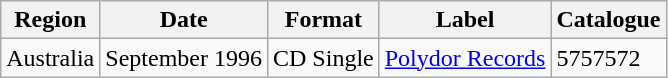<table class=wikitable>
<tr>
<th>Region</th>
<th>Date</th>
<th>Format</th>
<th>Label</th>
<th>Catalogue</th>
</tr>
<tr>
<td>Australia</td>
<td>September 1996</td>
<td>CD Single</td>
<td><a href='#'>Polydor Records</a></td>
<td>5757572</td>
</tr>
</table>
